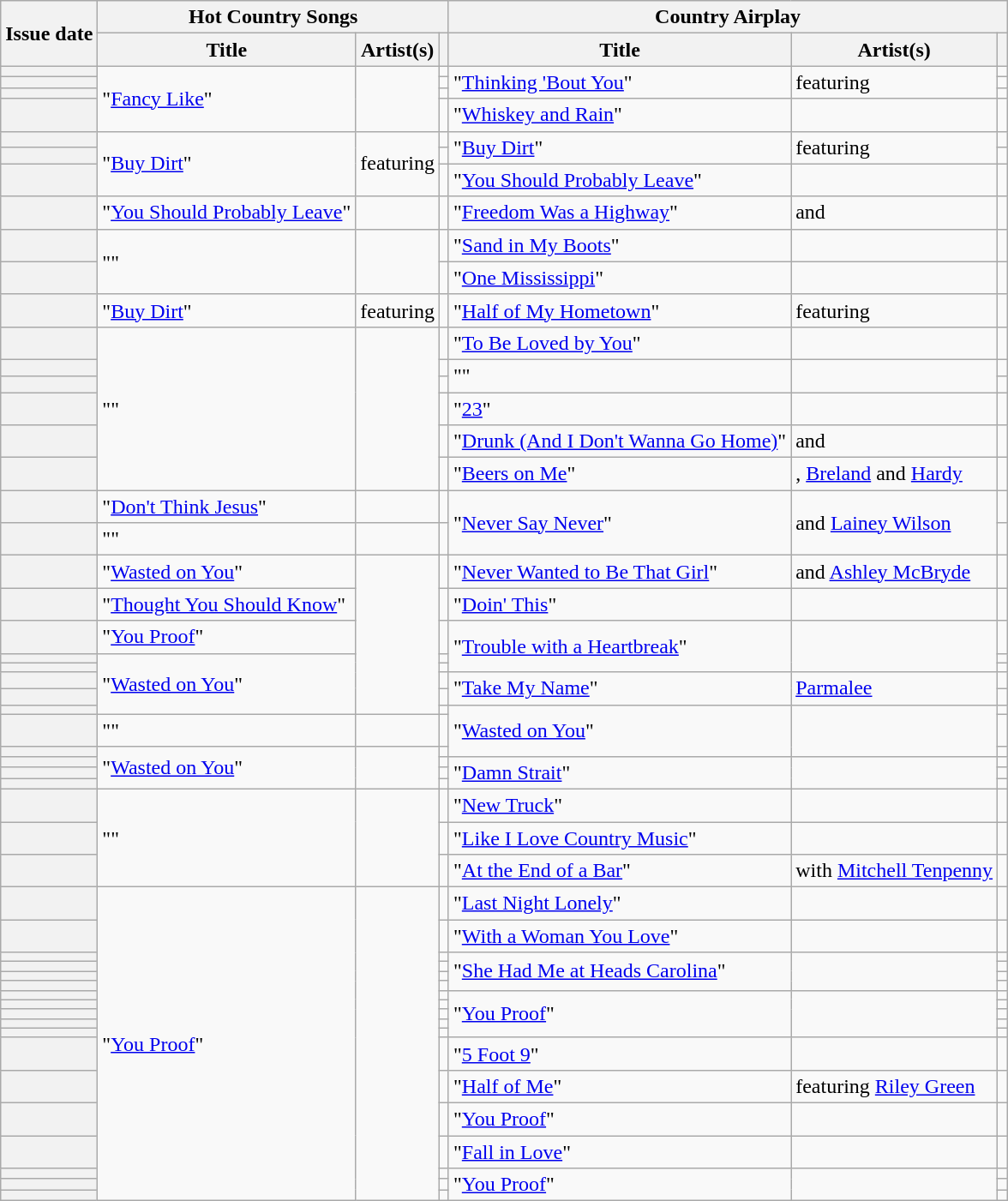<table class="wikitable sortable plainrowheaders">
<tr>
<th scope=col rowspan=2>Issue date</th>
<th scope=colgroup colspan=3>Hot Country Songs</th>
<th scope=colgroup colspan=3>Country Airplay</th>
</tr>
<tr>
<th scope=col>Title</th>
<th scope=col>Artist(s)</th>
<th scope=col class=unsortable></th>
<th scope=col>Title</th>
<th scope=col>Artist(s)</th>
<th scope=col class=unsortable></th>
</tr>
<tr>
<th scope="row"></th>
<td rowspan=4>"<a href='#'>Fancy Like</a>"</td>
<td rowspan=4></td>
<td align=center></td>
<td rowspan=3>"<a href='#'>Thinking 'Bout You</a>"</td>
<td rowspan=3> featuring </td>
<td align=center></td>
</tr>
<tr>
<th scope="row"></th>
<td align=center></td>
<td align=center></td>
</tr>
<tr>
<th scope="row"></th>
<td align=center></td>
<td align=center></td>
</tr>
<tr>
<th scope="row"></th>
<td align=center></td>
<td>"<a href='#'>Whiskey and Rain</a>"</td>
<td></td>
<td align=center></td>
</tr>
<tr>
<th scope="row"></th>
<td rowspan=3>"<a href='#'>Buy Dirt</a>"</td>
<td rowspan=3> featuring </td>
<td align=center></td>
<td rowspan=2>"<a href='#'>Buy Dirt</a>"</td>
<td rowspan=2> featuring </td>
<td align=center></td>
</tr>
<tr>
<th scope="row"></th>
<td align=center></td>
<td align=center></td>
</tr>
<tr>
<th scope="row"></th>
<td align=center></td>
<td>"<a href='#'>You Should Probably Leave</a>"</td>
<td></td>
<td align=center></td>
</tr>
<tr>
<th scope="row"></th>
<td>"<a href='#'>You Should Probably Leave</a>"</td>
<td></td>
<td align=center></td>
<td>"<a href='#'>Freedom Was a Highway</a>"</td>
<td> and </td>
<td align=center></td>
</tr>
<tr>
<th scope="row"></th>
<td rowspan=2>""</td>
<td rowspan=2></td>
<td align=center></td>
<td>"<a href='#'>Sand in My Boots</a>"</td>
<td></td>
<td align=center></td>
</tr>
<tr>
<th scope="row"></th>
<td align=center></td>
<td>"<a href='#'>One Mississippi</a>"</td>
<td></td>
<td align=center></td>
</tr>
<tr>
<th scope="row"></th>
<td>"<a href='#'>Buy Dirt</a>"</td>
<td> featuring </td>
<td align=center></td>
<td>"<a href='#'>Half of My Hometown</a>"</td>
<td> featuring </td>
<td align=center></td>
</tr>
<tr>
<th scope="row"></th>
<td rowspan=6>""</td>
<td rowspan=6></td>
<td align=center></td>
<td>"<a href='#'>To Be Loved by You</a>"</td>
<td></td>
<td align=center></td>
</tr>
<tr>
<th scope="row"></th>
<td align=center></td>
<td rowspan=2>""</td>
<td rowspan=2></td>
<td align=center></td>
</tr>
<tr>
<th scope="row"></th>
<td align=center></td>
<td align=center></td>
</tr>
<tr>
<th scope="row"></th>
<td align=center></td>
<td>"<a href='#'>23</a>"</td>
<td></td>
<td align=center></td>
</tr>
<tr>
<th scope="row"></th>
<td align=center></td>
<td>"<a href='#'>Drunk (And I Don't Wanna Go Home)</a>"</td>
<td> and </td>
<td align=center></td>
</tr>
<tr>
<th scope="row"></th>
<td align=center></td>
<td>"<a href='#'>Beers on Me</a>"</td>
<td>, <a href='#'>Breland</a> and <a href='#'>Hardy</a></td>
<td align=center></td>
</tr>
<tr>
<th scope="row"></th>
<td>"<a href='#'>Don't Think Jesus</a>"</td>
<td></td>
<td align=center></td>
<td rowspan=2>"<a href='#'>Never Say Never</a>"</td>
<td rowspan=2> and <a href='#'>Lainey Wilson</a></td>
<td align=center></td>
</tr>
<tr>
<th scope="row"></th>
<td>""</td>
<td></td>
<td align=center></td>
<td align=center></td>
</tr>
<tr>
<th scope="row"></th>
<td>"<a href='#'>Wasted on You</a>"</td>
<td rowspan="8"></td>
<td align=center></td>
<td>"<a href='#'>Never Wanted to Be That Girl</a>"</td>
<td> and <a href='#'>Ashley McBryde</a></td>
<td align=center></td>
</tr>
<tr>
<th scope="row"></th>
<td>"<a href='#'>Thought You Should Know</a>"</td>
<td align=center></td>
<td>"<a href='#'>Doin' This</a>"</td>
<td></td>
<td align=center></td>
</tr>
<tr>
<th scope="row"></th>
<td>"<a href='#'>You Proof</a>"</td>
<td align=center></td>
<td rowspan=3">"<a href='#'>Trouble with a Heartbreak</a>"</td>
<td rowspan=3></td>
<td align=center></td>
</tr>
<tr>
<th scope="row"></th>
<td rowspan=5>"<a href='#'>Wasted on You</a>"</td>
<td align="center"></td>
<td align=center></td>
</tr>
<tr>
<th scope="row"></th>
<td align=center></td>
<td align=center></td>
</tr>
<tr>
<th scope="row"></th>
<td align=center></td>
<td rowspan=2>"<a href='#'>Take My Name</a>"</td>
<td rowspan=2><a href='#'>Parmalee</a></td>
<td align=center></td>
</tr>
<tr>
<th scope="row"></th>
<td align=center></td>
<td align=center></td>
</tr>
<tr>
<th scope="row"></th>
<td align=center></td>
<td rowspan=3>"<a href='#'>Wasted on You</a>"</td>
<td rowspan=3></td>
<td align=center></td>
</tr>
<tr>
<th scope="row"></th>
<td>""</td>
<td></td>
<td align=center></td>
<td align=center></td>
</tr>
<tr>
<th scope="row"></th>
<td rowspan=4>"<a href='#'>Wasted on You</a>"</td>
<td rowspan=4></td>
<td align=center></td>
<td align=center></td>
</tr>
<tr>
<th scope="row"></th>
<td align=center></td>
<td rowspan=3>"<a href='#'>Damn Strait</a>"</td>
<td rowspan=3></td>
<td align=center></td>
</tr>
<tr>
<th scope="row"></th>
<td align=center></td>
<td align=center></td>
</tr>
<tr>
<th scope="row"></th>
<td align=center></td>
<td align=center></td>
</tr>
<tr>
<th scope="row"></th>
<td rowspan=3>""</td>
<td rowspan=3></td>
<td align=center></td>
<td>"<a href='#'>New Truck</a>"</td>
<td></td>
<td align=center></td>
</tr>
<tr>
<th scope="row"></th>
<td align=center></td>
<td>"<a href='#'>Like I Love Country Music</a>"</td>
<td></td>
<td align=center></td>
</tr>
<tr>
<th scope="row"></th>
<td align=center></td>
<td>"<a href='#'>At the End of a Bar</a>"</td>
<td> with <a href='#'>Mitchell Tenpenny</a></td>
<td align=center></td>
</tr>
<tr>
<th scope="row"></th>
<td rowspan=18>"<a href='#'>You Proof</a>"</td>
<td rowspan=18></td>
<td align=center></td>
<td>"<a href='#'>Last Night Lonely</a>"</td>
<td></td>
<td align=center></td>
</tr>
<tr>
<th scope="row"></th>
<td align=center></td>
<td>"<a href='#'>With a Woman You Love</a>"</td>
<td></td>
<td align=center></td>
</tr>
<tr>
<th scope="row"></th>
<td align=center></td>
<td rowspan=4>"<a href='#'>She Had Me at Heads Carolina</a>"</td>
<td rowspan=4></td>
<td align=center></td>
</tr>
<tr>
<th scope="row"></th>
<td align=center></td>
<td align=center></td>
</tr>
<tr>
<th scope="row"></th>
<td align=center></td>
<td align=center></td>
</tr>
<tr>
<th scope="row"></th>
<td align=center></td>
<td align=center></td>
</tr>
<tr>
<th scope="row"></th>
<td align=center></td>
<td rowspan=5>"<a href='#'>You Proof</a>"</td>
<td rowspan=5></td>
<td align=center></td>
</tr>
<tr>
<th scope="row"></th>
<td align=center></td>
<td align=center></td>
</tr>
<tr>
<th scope="row"></th>
<td align=center></td>
<td align=center></td>
</tr>
<tr>
<th scope="row"></th>
<td align=center></td>
<td align=center></td>
</tr>
<tr>
<th scope="row"></th>
<td align=center></td>
<td align=center></td>
</tr>
<tr>
<th scope="row"></th>
<td align=center></td>
<td>"<a href='#'>5 Foot 9</a>"</td>
<td></td>
<td align=center></td>
</tr>
<tr>
<th scope="row"></th>
<td align=center></td>
<td>"<a href='#'>Half of Me</a>"</td>
<td> featuring <a href='#'>Riley Green</a></td>
<td align=center></td>
</tr>
<tr>
<th scope="row"></th>
<td align=center></td>
<td>"<a href='#'>You Proof</a>"</td>
<td></td>
<td align=center></td>
</tr>
<tr>
<th scope="row"></th>
<td align=center></td>
<td>"<a href='#'>Fall in Love</a>"</td>
<td></td>
<td align=center></td>
</tr>
<tr>
<th scope="row"></th>
<td align=center></td>
<td rowspan=3>"<a href='#'>You Proof</a>"</td>
<td rowspan=3></td>
<td align=center></td>
</tr>
<tr>
<th scope="row"></th>
<td align=center></td>
<td align=center></td>
</tr>
<tr>
<th scope="row"></th>
<td align=center></td>
<td align=center></td>
</tr>
</table>
